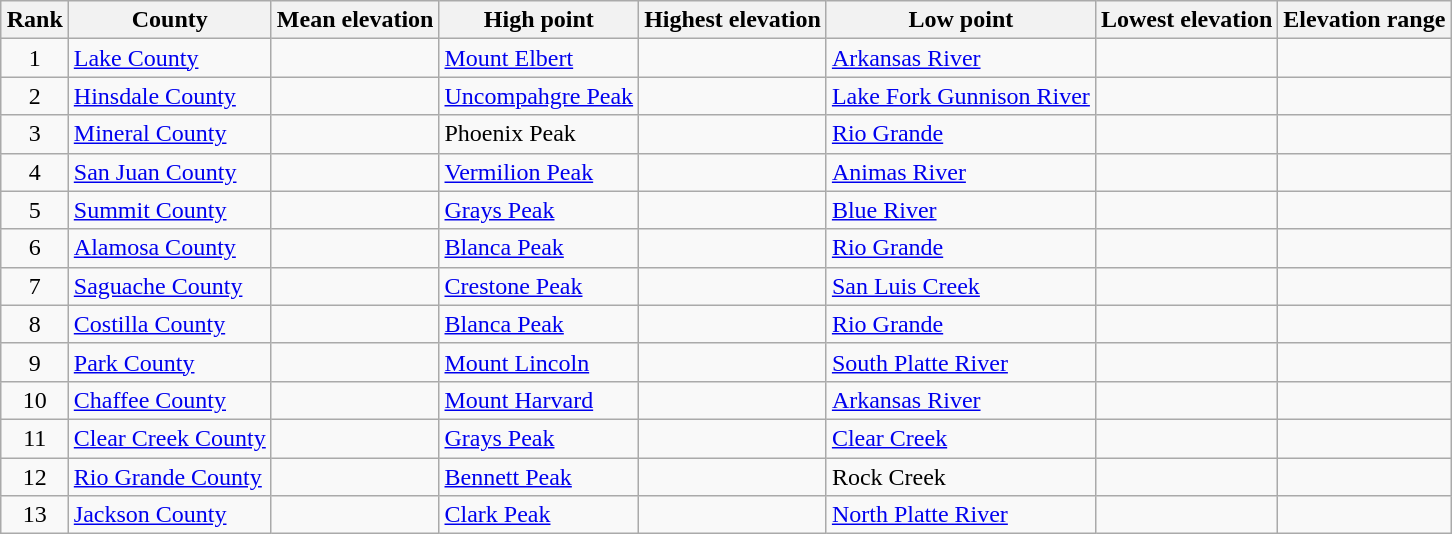<table class="wikitable sortable" style="margin-left: auto; margin-right: auto; border: none;">
<tr>
<th>Rank</th>
<th>County</th>
<th>Mean elevation</th>
<th>High point</th>
<th>Highest elevation</th>
<th>Low point</th>
<th>Lowest elevation</th>
<th>Elevation range</th>
</tr>
<tr>
<td style="text-align:center">1</td>
<td><a href='#'>Lake County</a></td>
<td style="text-align:center"></td>
<td><a href='#'>Mount Elbert</a></td>
<td style="text-align:center"></td>
<td><a href='#'>Arkansas River</a></td>
<td style="text-align:center"></td>
<td style="text-align:center"></td>
</tr>
<tr>
<td style="text-align:center">2</td>
<td><a href='#'>Hinsdale County</a></td>
<td style="text-align:center"></td>
<td><a href='#'>Uncompahgre Peak</a></td>
<td style="text-align:center"></td>
<td><a href='#'>Lake Fork Gunnison River</a></td>
<td style="text-align:center"></td>
<td style="text-align:center"></td>
</tr>
<tr>
<td style="text-align:center">3</td>
<td><a href='#'>Mineral County</a></td>
<td style="text-align:center"></td>
<td>Phoenix Peak</td>
<td style="text-align:center"></td>
<td><a href='#'>Rio Grande</a></td>
<td style="text-align:center"></td>
<td style="text-align:center"></td>
</tr>
<tr>
<td style="text-align:center">4</td>
<td><a href='#'>San Juan County</a></td>
<td style="text-align:center"></td>
<td><a href='#'>Vermilion Peak</a></td>
<td style="text-align:center"></td>
<td><a href='#'>Animas River</a></td>
<td style="text-align:center"></td>
<td style="text-align:center"></td>
</tr>
<tr>
<td style="text-align:center">5</td>
<td><a href='#'>Summit County</a></td>
<td style="text-align:center"></td>
<td><a href='#'>Grays Peak</a></td>
<td style="text-align:center"></td>
<td><a href='#'>Blue River</a></td>
<td style="text-align:center"></td>
<td style="text-align:center"></td>
</tr>
<tr>
<td style="text-align:center">6</td>
<td><a href='#'>Alamosa County</a></td>
<td style="text-align:center"></td>
<td><a href='#'>Blanca Peak</a></td>
<td style="text-align:center"></td>
<td><a href='#'>Rio Grande</a></td>
<td style="text-align:center"></td>
<td style="text-align:center"></td>
</tr>
<tr>
<td style="text-align:center">7</td>
<td><a href='#'>Saguache County</a></td>
<td style="text-align:center"></td>
<td><a href='#'>Crestone Peak</a></td>
<td style="text-align:center"></td>
<td><a href='#'>San Luis Creek</a></td>
<td style="text-align:center"></td>
<td style="text-align:center"></td>
</tr>
<tr>
<td style="text-align:center">8</td>
<td><a href='#'>Costilla County</a></td>
<td style="text-align:center"></td>
<td><a href='#'>Blanca Peak</a></td>
<td style="text-align:center"></td>
<td><a href='#'>Rio Grande</a></td>
<td style="text-align:center"></td>
<td style="text-align:center"></td>
</tr>
<tr>
<td style="text-align:center">9</td>
<td><a href='#'>Park County</a></td>
<td style="text-align:center"></td>
<td><a href='#'>Mount Lincoln</a></td>
<td style="text-align:center"></td>
<td><a href='#'>South Platte River</a></td>
<td style="text-align:center"></td>
<td style="text-align:center"></td>
</tr>
<tr>
<td style="text-align:center">10</td>
<td><a href='#'>Chaffee County</a></td>
<td style="text-align:center"></td>
<td><a href='#'>Mount Harvard</a></td>
<td style="text-align:center"></td>
<td><a href='#'>Arkansas River</a></td>
<td style="text-align:center"></td>
<td style="text-align:center"></td>
</tr>
<tr>
<td style="text-align:center">11</td>
<td><a href='#'>Clear Creek County</a></td>
<td style="text-align:center"></td>
<td><a href='#'>Grays Peak</a></td>
<td style="text-align:center"></td>
<td><a href='#'>Clear Creek</a></td>
<td style="text-align:center"></td>
<td style="text-align:center"></td>
</tr>
<tr>
<td style="text-align:center">12</td>
<td><a href='#'>Rio Grande County</a></td>
<td style="text-align:center"></td>
<td><a href='#'>Bennett Peak</a></td>
<td style="text-align:center"></td>
<td>Rock Creek</td>
<td style="text-align:center"></td>
<td style="text-align:center"></td>
</tr>
<tr>
<td style="text-align:center">13</td>
<td><a href='#'>Jackson County</a></td>
<td style="text-align:center"></td>
<td><a href='#'>Clark Peak</a></td>
<td style="text-align:center"></td>
<td><a href='#'>North Platte River</a></td>
<td style="text-align:center"></td>
<td style="text-align:center"></td>
</tr>
</table>
